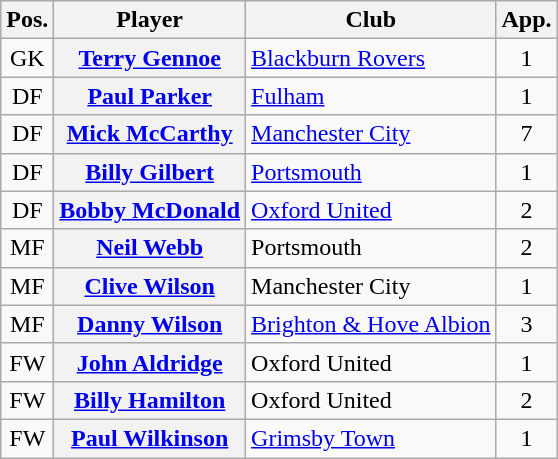<table class="wikitable plainrowheaders" style="text-align: left">
<tr>
<th scope=col>Pos.</th>
<th scope=col>Player</th>
<th scope=col>Club</th>
<th scope=col>App.</th>
</tr>
<tr>
<td style=text-align:center>GK</td>
<th scope=row><a href='#'>Terry Gennoe</a></th>
<td><a href='#'>Blackburn Rovers</a></td>
<td style=text-align:center>1</td>
</tr>
<tr>
<td style=text-align:center>DF</td>
<th scope=row><a href='#'>Paul Parker</a></th>
<td><a href='#'>Fulham</a></td>
<td style=text-align:center>1</td>
</tr>
<tr>
<td style=text-align:center>DF</td>
<th scope=row><a href='#'>Mick McCarthy</a> </th>
<td><a href='#'>Manchester City</a></td>
<td style=text-align:center>7</td>
</tr>
<tr>
<td style=text-align:center>DF</td>
<th scope=row><a href='#'>Billy Gilbert</a></th>
<td><a href='#'>Portsmouth</a></td>
<td style=text-align:center>1</td>
</tr>
<tr>
<td style=text-align:center>DF</td>
<th scope=row><a href='#'>Bobby McDonald</a></th>
<td><a href='#'>Oxford United</a></td>
<td style=text-align:center>2</td>
</tr>
<tr>
<td style=text-align:center>MF</td>
<th scope=row><a href='#'>Neil Webb</a></th>
<td>Portsmouth</td>
<td style=text-align:center>2</td>
</tr>
<tr>
<td style=text-align:center>MF</td>
<th scope=row><a href='#'>Clive Wilson</a></th>
<td>Manchester City</td>
<td style=text-align:center>1</td>
</tr>
<tr>
<td style=text-align:center>MF</td>
<th scope=row><a href='#'>Danny Wilson</a></th>
<td><a href='#'>Brighton & Hove Albion</a></td>
<td style=text-align:center>3</td>
</tr>
<tr>
<td style=text-align:center>FW</td>
<th scope=row><a href='#'>John Aldridge</a></th>
<td>Oxford United</td>
<td style=text-align:center>1</td>
</tr>
<tr>
<td style=text-align:center>FW</td>
<th scope=row><a href='#'>Billy Hamilton</a></th>
<td>Oxford United</td>
<td style=text-align:center>2</td>
</tr>
<tr>
<td style=text-align:center>FW</td>
<th scope=row><a href='#'>Paul Wilkinson</a></th>
<td><a href='#'>Grimsby Town</a></td>
<td style=text-align:center>1</td>
</tr>
</table>
